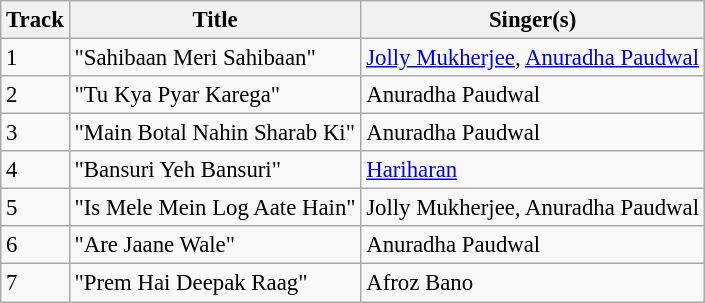<table class="wikitable" style="font-size:95%;">
<tr>
<th>Track</th>
<th>Title</th>
<th>Singer(s)</th>
</tr>
<tr>
<td>1</td>
<td>"Sahibaan Meri Sahibaan"</td>
<td><a href='#'>Jolly Mukherjee</a>, <a href='#'>Anuradha Paudwal</a></td>
</tr>
<tr>
<td>2</td>
<td>"Tu Kya Pyar Karega"</td>
<td>Anuradha Paudwal</td>
</tr>
<tr>
<td>3</td>
<td>"Main Botal Nahin Sharab Ki"</td>
<td>Anuradha Paudwal</td>
</tr>
<tr>
<td>4</td>
<td>"Bansuri Yeh Bansuri"</td>
<td><a href='#'>Hariharan</a></td>
</tr>
<tr>
<td>5</td>
<td>"Is Mele Mein Log Aate Hain"</td>
<td>Jolly Mukherjee, Anuradha Paudwal</td>
</tr>
<tr>
<td>6</td>
<td>"Are Jaane Wale"</td>
<td>Anuradha Paudwal</td>
</tr>
<tr>
<td>7</td>
<td>"Prem Hai Deepak Raag"</td>
<td>Afroz Bano</td>
</tr>
</table>
